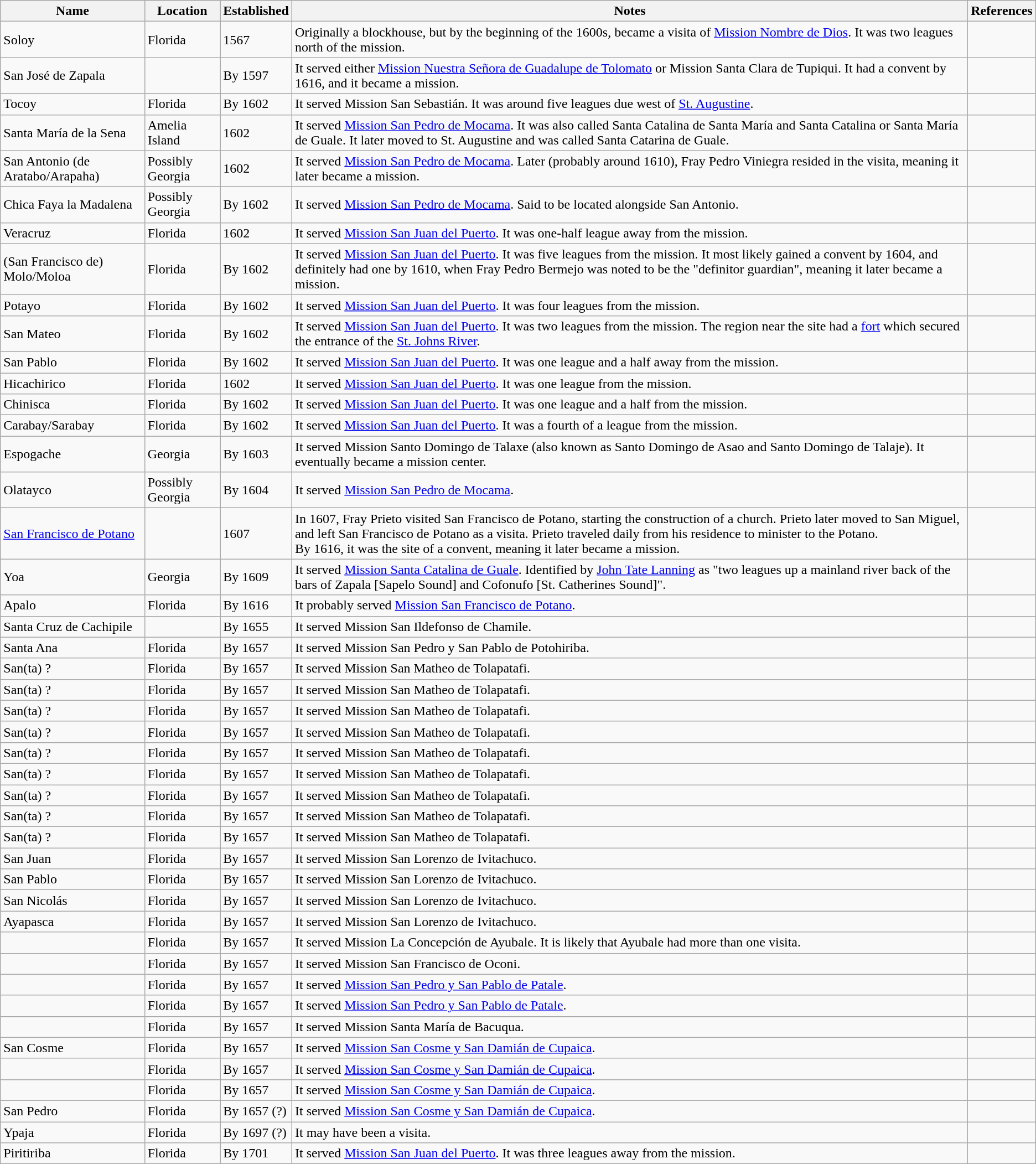<table class="wikitable">
<tr>
<th>Name</th>
<th>Location</th>
<th>Established</th>
<th>Notes</th>
<th>References</th>
</tr>
<tr>
<td>Soloy</td>
<td>Florida</td>
<td>1567</td>
<td>Originally a blockhouse, but by the beginning of the 1600s, became a visita of <a href='#'>Mission Nombre de Dios</a>. It was two leagues north of the mission.</td>
<td></td>
</tr>
<tr>
<td>San José de Zapala</td>
<td><sub></sub></td>
<td>By 1597</td>
<td>It served either <a href='#'>Mission Nuestra Señora de Guadalupe de Tolomato</a> or Mission Santa Clara de Tupiqui. It had a convent by 1616, and it became a mission.</td>
<td></td>
</tr>
<tr>
<td>Tocoy</td>
<td>Florida</td>
<td>By 1602</td>
<td>It served Mission San Sebastián. It was around five leagues due west of <a href='#'>St. Augustine</a>.</td>
<td></td>
</tr>
<tr>
<td>Santa María de la Sena</td>
<td>Amelia Island</td>
<td>1602</td>
<td>It served <a href='#'>Mission San Pedro de Mocama</a>. It was also called Santa Catalina de Santa María and Santa Catalina or Santa María de Guale. It later moved to St. Augustine and was called Santa Catarina de Guale.</td>
<td></td>
</tr>
<tr>
<td>San Antonio (de Aratabo/Arapaha)</td>
<td>Possibly Georgia</td>
<td>1602</td>
<td>It served <a href='#'>Mission San Pedro de Mocama</a>. Later (probably around 1610), Fray Pedro Viniegra resided in the visita, meaning it later became a mission.</td>
<td></td>
</tr>
<tr>
<td>Chica Faya la Madalena</td>
<td>Possibly Georgia</td>
<td>By 1602</td>
<td>It served <a href='#'>Mission San Pedro de Mocama</a>. Said to be located alongside San Antonio.</td>
<td></td>
</tr>
<tr>
<td>Veracruz</td>
<td>Florida</td>
<td>1602</td>
<td>It served <a href='#'>Mission San Juan del Puerto</a>. It was one-half league away from the mission.</td>
<td></td>
</tr>
<tr>
<td>(San Francisco de) Molo/Moloa</td>
<td>Florida</td>
<td>By 1602</td>
<td>It served <a href='#'>Mission San Juan del Puerto</a>. It was five leagues from the mission. It most likely gained a convent by 1604, and definitely had one by 1610, when Fray Pedro Bermejo was noted to be the "definitor guardian", meaning it later became a mission.</td>
<td></td>
</tr>
<tr>
<td>Potayo</td>
<td>Florida</td>
<td>By 1602</td>
<td>It served <a href='#'>Mission San Juan del Puerto</a>. It was four leagues from the mission.</td>
<td></td>
</tr>
<tr>
<td>San Mateo</td>
<td>Florida</td>
<td>By 1602</td>
<td>It served <a href='#'>Mission San Juan del Puerto</a>. It was two leagues from the mission. The region near the site had a <a href='#'>fort</a> which secured the entrance of the <a href='#'>St. Johns River</a>.</td>
<td></td>
</tr>
<tr>
<td>San Pablo</td>
<td>Florida</td>
<td>By 1602</td>
<td>It served <a href='#'>Mission San Juan del Puerto</a>. It was one league and a half away from the mission.</td>
<td></td>
</tr>
<tr>
<td>Hicachirico</td>
<td>Florida</td>
<td>1602</td>
<td>It served <a href='#'>Mission San Juan del Puerto</a>. It was one league from the mission.</td>
<td></td>
</tr>
<tr>
<td>Chinisca</td>
<td>Florida</td>
<td>By 1602</td>
<td>It served <a href='#'>Mission San Juan del Puerto</a>. It was one league and a half from the mission.</td>
<td></td>
</tr>
<tr>
<td>Carabay/Sarabay</td>
<td>Florida</td>
<td>By 1602</td>
<td>It served <a href='#'>Mission San Juan del Puerto</a>. It was a fourth of a league from the mission.</td>
<td></td>
</tr>
<tr>
<td>Espogache</td>
<td>Georgia</td>
<td>By 1603</td>
<td>It served Mission Santo Domingo de Talaxe (also known as Santo Domingo de Asao and Santo Domingo de Talaje). It eventually became a mission center.</td>
<td></td>
</tr>
<tr>
<td>Olatayco</td>
<td>Possibly Georgia</td>
<td>By 1604</td>
<td>It served <a href='#'>Mission San Pedro de Mocama</a>.</td>
<td></td>
</tr>
<tr>
<td><a href='#'>San Francisco de Potano</a></td>
<td><sub></sub></td>
<td>1607</td>
<td>In 1607, Fray Prieto visited San Francisco de Potano, starting the construction of a church. Prieto later moved to San Miguel, and left San Francisco de Potano as a visita. Prieto traveled daily from his residence to minister to the Potano.<br>By 1616, it was the site of a convent, meaning it later became a mission.</td>
<td></td>
</tr>
<tr>
<td>Yoa</td>
<td>Georgia</td>
<td>By 1609</td>
<td>It served <a href='#'>Mission Santa Catalina de Guale</a>. Identified by <a href='#'>John Tate Lanning</a> as "two leagues up a mainland river back of the bars of Zapala [Sapelo Sound] and Cofonufo [St. Catherines Sound]".</td>
<td></td>
</tr>
<tr>
<td>Apalo</td>
<td>Florida</td>
<td>By 1616</td>
<td>It probably served <a href='#'>Mission San Francisco de Potano</a>.</td>
<td></td>
</tr>
<tr>
<td>Santa Cruz de Cachipile</td>
<td><sub></sub></td>
<td>By 1655</td>
<td>It served Mission San Ildefonso de Chamile.</td>
<td></td>
</tr>
<tr>
<td>Santa Ana</td>
<td>Florida</td>
<td>By 1657</td>
<td>It served Mission San Pedro y San Pablo de Potohiriba.</td>
<td></td>
</tr>
<tr>
<td>San(ta) ?</td>
<td>Florida</td>
<td>By 1657</td>
<td>It served Mission San Matheo de Tolapatafi.</td>
<td></td>
</tr>
<tr>
<td>San(ta) ?</td>
<td>Florida</td>
<td>By 1657</td>
<td>It served Mission San Matheo de Tolapatafi.</td>
<td></td>
</tr>
<tr>
<td>San(ta) ?</td>
<td>Florida</td>
<td>By 1657</td>
<td>It served Mission San Matheo de Tolapatafi.</td>
<td></td>
</tr>
<tr>
<td>San(ta) ?</td>
<td>Florida</td>
<td>By 1657</td>
<td>It served Mission San Matheo de Tolapatafi.</td>
<td></td>
</tr>
<tr>
<td>San(ta) ?</td>
<td>Florida</td>
<td>By 1657</td>
<td>It served Mission San Matheo de Tolapatafi.</td>
<td></td>
</tr>
<tr>
<td>San(ta) ?</td>
<td>Florida</td>
<td>By 1657</td>
<td>It served Mission San Matheo de Tolapatafi.</td>
<td></td>
</tr>
<tr>
<td>San(ta) ?</td>
<td>Florida</td>
<td>By 1657</td>
<td>It served Mission San Matheo de Tolapatafi.</td>
<td></td>
</tr>
<tr>
<td>San(ta) ?</td>
<td>Florida</td>
<td>By 1657</td>
<td>It served Mission San Matheo de Tolapatafi.</td>
<td></td>
</tr>
<tr>
<td>San(ta) ?</td>
<td>Florida</td>
<td>By 1657</td>
<td>It served Mission San Matheo de Tolapatafi.</td>
<td></td>
</tr>
<tr>
<td>San Juan</td>
<td>Florida</td>
<td>By 1657</td>
<td>It served Mission San Lorenzo de Ivitachuco.</td>
<td></td>
</tr>
<tr>
<td>San Pablo</td>
<td>Florida</td>
<td>By 1657</td>
<td>It served Mission San Lorenzo de Ivitachuco.</td>
<td></td>
</tr>
<tr>
<td>San Nicolás</td>
<td>Florida</td>
<td>By 1657</td>
<td>It served Mission San Lorenzo de Ivitachuco.</td>
<td></td>
</tr>
<tr>
<td>Ayapasca</td>
<td>Florida</td>
<td>By 1657</td>
<td>It served Mission San Lorenzo de Ivitachuco.</td>
<td></td>
</tr>
<tr>
<td></td>
<td>Florida</td>
<td>By 1657</td>
<td>It served Mission La Concepción de Ayubale. It is likely that Ayubale had more than one visita.</td>
<td></td>
</tr>
<tr>
<td></td>
<td>Florida</td>
<td>By 1657</td>
<td>It served Mission San Francisco de Oconi.</td>
<td></td>
</tr>
<tr>
<td></td>
<td>Florida</td>
<td>By 1657</td>
<td>It served <a href='#'>Mission San Pedro y San Pablo de Patale</a>.</td>
<td></td>
</tr>
<tr>
<td></td>
<td>Florida</td>
<td>By 1657</td>
<td>It served <a href='#'>Mission San Pedro y San Pablo de Patale</a>.</td>
<td></td>
</tr>
<tr>
<td></td>
<td>Florida</td>
<td>By 1657</td>
<td>It served Mission Santa María de Bacuqua.</td>
<td></td>
</tr>
<tr>
<td>San Cosme</td>
<td>Florida</td>
<td>By 1657</td>
<td>It served <a href='#'>Mission San Cosme y San Damián de Cupaica</a>.</td>
<td></td>
</tr>
<tr>
<td></td>
<td>Florida</td>
<td>By 1657</td>
<td>It served <a href='#'>Mission San Cosme y San Damián de Cupaica</a>.</td>
<td></td>
</tr>
<tr>
<td></td>
<td>Florida</td>
<td>By 1657</td>
<td>It served <a href='#'>Mission San Cosme y San Damián de Cupaica</a>.</td>
<td></td>
</tr>
<tr>
<td>San Pedro</td>
<td>Florida</td>
<td>By 1657 (?)</td>
<td>It served <a href='#'>Mission San Cosme y San Damián de Cupaica</a>.</td>
<td></td>
</tr>
<tr>
<td>Ypaja</td>
<td>Florida</td>
<td>By 1697 (?)</td>
<td>It may have been a visita.</td>
<td></td>
</tr>
<tr>
<td>Piritiriba</td>
<td>Florida</td>
<td>By 1701</td>
<td>It served <a href='#'>Mission San Juan del Puerto</a>. It was three leagues away from the mission.</td>
<td></td>
</tr>
</table>
